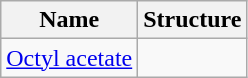<table class="wikitable skin-invert-image">
<tr>
<th>Name</th>
<th>Structure</th>
</tr>
<tr>
<td><a href='#'>Octyl acetate</a></td>
<td></td>
</tr>
</table>
